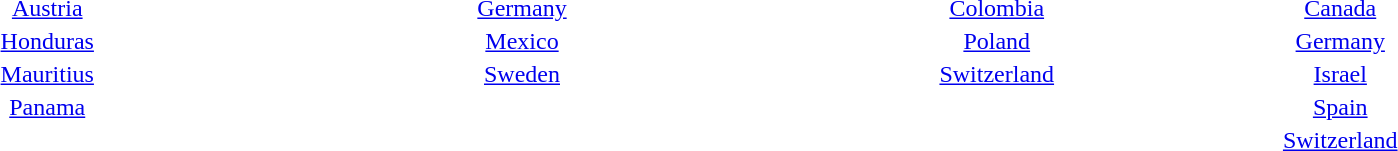<table width=900 border=0>
<tr>
<td valign="top"><br><table width=225 border=0 style="text-align: center;">
<tr>
<td><a href='#'>Austria</a></td>
</tr>
<tr>
<td><a href='#'>Honduras</a></td>
</tr>
<tr>
<td><a href='#'>Mauritius</a></td>
</tr>
<tr>
<td><a href='#'>Panama</a></td>
</tr>
</table>
</td>
<td valign="top"><br><table width=400 border=0 style="text-align: center;">
<tr>
<td><a href='#'>Germany</a></td>
</tr>
<tr>
<td><a href='#'>Mexico</a></td>
</tr>
<tr>
<td><a href='#'>Sweden</a></td>
</tr>
</table>
</td>
<td valign="top"><br><table width=225 border=0 style="text-align: center;">
<tr>
<td><a href='#'>Colombia</a></td>
</tr>
<tr>
<td><a href='#'>Poland</a></td>
</tr>
<tr>
<td><a href='#'>Switzerland</a></td>
</tr>
</table>
</td>
<td valign="top"><br><table width=225 border=0 style="text-align: center;">
<tr>
<td><a href='#'>Canada</a></td>
</tr>
<tr>
<td><a href='#'>Germany</a></td>
</tr>
<tr>
<td><a href='#'>Israel</a></td>
</tr>
<tr>
<td><a href='#'>Spain</a></td>
</tr>
<tr>
<td><a href='#'>Switzerland</a></td>
</tr>
</table>
</td>
</tr>
</table>
